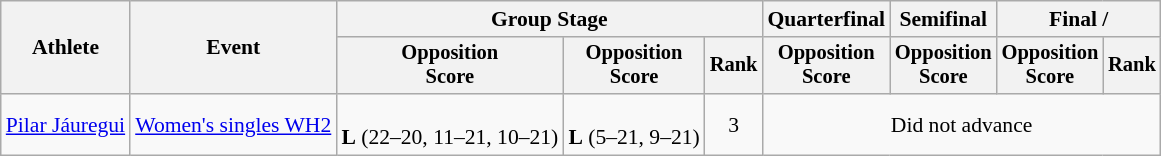<table class="wikitable" style="font-size:90%; text-align:center">
<tr>
<th rowspan="2">Athlete</th>
<th rowspan="2">Event</th>
<th colspan="3">Group Stage</th>
<th>Quarterfinal</th>
<th>Semifinal</th>
<th colspan="2">Final / </th>
</tr>
<tr style="font-size:95%">
<th>Opposition<br>Score</th>
<th>Opposition<br>Score</th>
<th>Rank</th>
<th>Opposition<br>Score</th>
<th>Opposition<br>Score</th>
<th>Opposition<br>Score</th>
<th>Rank</th>
</tr>
<tr>
<td align="left"><a href='#'>Pilar Jáuregui</a></td>
<td align="left"><a href='#'>Women's singles WH2</a></td>
<td><br><strong>L</strong> (22–20, 11–21, 10–21)</td>
<td><br><strong>L</strong> (5–21, 9–21)</td>
<td>3</td>
<td colspan="4">Did not advance</td>
</tr>
</table>
